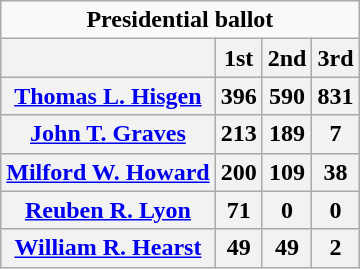<table class="wikitable" style="text-align:center">
<tr>
<td colspan="4"><strong>Presidential ballot</strong></td>
</tr>
<tr>
<th></th>
<th>1st</th>
<th>2nd</th>
<th>3rd</th>
</tr>
<tr>
<th><a href='#'>Thomas L. Hisgen</a></th>
<th>396</th>
<th>590</th>
<th>831</th>
</tr>
<tr>
<th><a href='#'>John T. Graves</a></th>
<th>213</th>
<th>189</th>
<th>7</th>
</tr>
<tr>
<th><a href='#'>Milford W. Howard</a></th>
<th>200</th>
<th>109</th>
<th>38</th>
</tr>
<tr>
<th><a href='#'>Reuben R. Lyon</a></th>
<th>71</th>
<th>0</th>
<th>0</th>
</tr>
<tr>
<th><a href='#'>William R. Hearst</a></th>
<th>49</th>
<th>49</th>
<th>2</th>
</tr>
</table>
